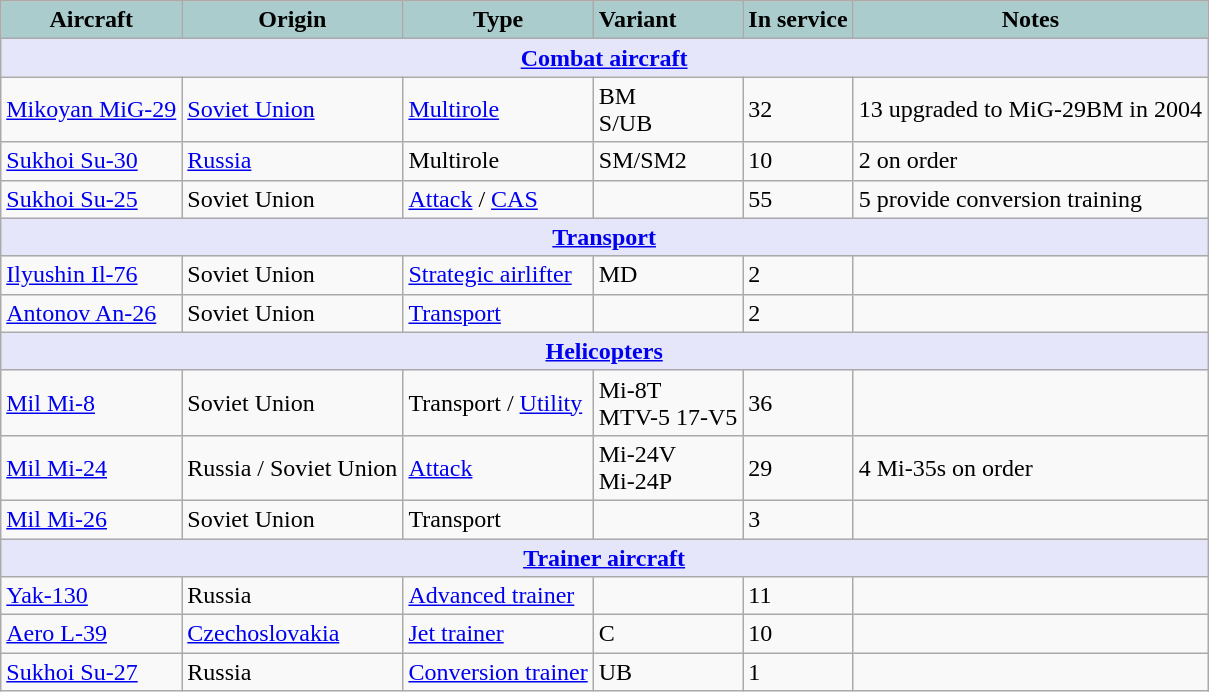<table class="wikitable">
<tr>
<th style="text-align:center; background:#acc;">Aircraft</th>
<th style="text-align: center; background:#acc;">Origin</th>
<th style="text-align:l center; background:#acc;">Type</th>
<th style="text-align:left; background:#acc;">Variant</th>
<th style="text-align:center; background:#acc;">In service</th>
<th style="text-align: center; background:#acc;">Notes</th>
</tr>
<tr>
<th style="align: center; background: lavender;" colspan="7"><a href='#'>Combat aircraft</a></th>
</tr>
<tr>
<td><a href='#'>Mikoyan MiG-29</a></td>
<td><a href='#'>Soviet Union</a></td>
<td><a href='#'>Multirole</a></td>
<td>BM<br>S/UB</td>
<td>32</td>
<td>13 upgraded to MiG-29BM in 2004</td>
</tr>
<tr>
<td><a href='#'>Sukhoi Su-30</a></td>
<td><a href='#'>Russia</a></td>
<td>Multirole</td>
<td>SM/SM2</td>
<td>10</td>
<td>2 on order</td>
</tr>
<tr>
<td><a href='#'>Sukhoi Su-25</a></td>
<td>Soviet Union</td>
<td><a href='#'>Attack</a> / <a href='#'>CAS</a></td>
<td></td>
<td>55</td>
<td>5 provide conversion training</td>
</tr>
<tr>
<th style="align: center; background: lavender;" colspan="7"><a href='#'>Transport</a></th>
</tr>
<tr>
<td><a href='#'>Ilyushin Il-76</a></td>
<td>Soviet Union</td>
<td><a href='#'>Strategic airlifter</a></td>
<td>MD</td>
<td>2</td>
<td></td>
</tr>
<tr>
<td><a href='#'>Antonov An-26</a></td>
<td>Soviet Union</td>
<td><a href='#'>Transport</a></td>
<td></td>
<td>2</td>
<td></td>
</tr>
<tr>
<th style="align: center; background: lavender;" colspan="7"><a href='#'>Helicopters</a></th>
</tr>
<tr>
<td><a href='#'>Mil Mi-8</a></td>
<td>Soviet Union</td>
<td>Transport / <a href='#'>Utility</a></td>
<td>Mi-8T<br>MTV-5
17-V5</td>
<td>36</td>
<td></td>
</tr>
<tr>
<td><a href='#'>Mil Mi-24</a></td>
<td>Russia / Soviet Union</td>
<td><a href='#'>Attack</a></td>
<td>Mi-24V<br>Mi-24P</td>
<td>29</td>
<td>4 Mi-35s on order</td>
</tr>
<tr>
<td><a href='#'>Mil Mi-26</a></td>
<td>Soviet Union</td>
<td>Transport</td>
<td></td>
<td>3</td>
<td></td>
</tr>
<tr>
<th style="align: center; background: lavender;" colspan="7"><a href='#'>Trainer aircraft</a></th>
</tr>
<tr>
<td><a href='#'>Yak-130</a></td>
<td>Russia</td>
<td><a href='#'>Advanced trainer</a></td>
<td></td>
<td>11</td>
<td></td>
</tr>
<tr>
<td><a href='#'> Aero L-39</a></td>
<td><a href='#'>Czechoslovakia</a></td>
<td><a href='#'>Jet trainer</a></td>
<td>C</td>
<td>10</td>
<td></td>
</tr>
<tr>
<td><a href='#'>Sukhoi Su-27</a></td>
<td>Russia</td>
<td><a href='#'>Conversion trainer</a></td>
<td>UB</td>
<td>1</td>
<td></td>
</tr>
</table>
